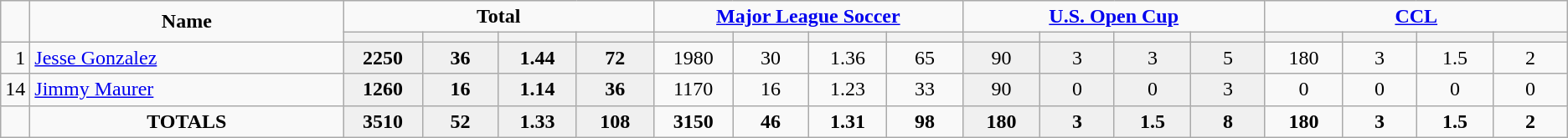<table class="wikitable" style="text-align:center;">
<tr>
<td rowspan="2"  style="width:1%; text-align:center;"><strong></strong></td>
<td rowspan="2"  style="width:20%; text-align:center;"><strong>Name</strong></td>
<td colspan="4" style="text-align:center;"><strong>Total</strong></td>
<td colspan="4" style="text-align:center;"><strong><a href='#'>Major League Soccer</a></strong></td>
<td colspan="4" style="text-align:center;"><strong><a href='#'>U.S. Open Cup</a></strong></td>
<td colspan="4" style="text-align:center;"><strong><a href='#'>CCL</a></strong></td>
</tr>
<tr>
<th width=60></th>
<th width=60></th>
<th width=60></th>
<th width=60></th>
<th width=60></th>
<th width=60></th>
<th width=60></th>
<th width=60></th>
<th width=60></th>
<th width=60></th>
<th width=60></th>
<th width=60></th>
<th width=60></th>
<th width=60></th>
<th width=60></th>
<th width=60></th>
</tr>
<tr>
<td style="text-align: right;">1</td>
<td style="text-align: left;"> <a href='#'>Jesse Gonzalez</a></td>
<td style="background: #F0F0F0;"><strong>2250</strong></td>
<td style="background: #F0F0F0;"><strong>36</strong></td>
<td style="background: #F0F0F0;"><strong>1.44</strong></td>
<td style="background: #F0F0F0;"><strong>72</strong></td>
<td>1980</td>
<td>30</td>
<td>1.36</td>
<td>65</td>
<td style="background: #F0F0F0;">90</td>
<td style="background: #F0F0F0;">3</td>
<td style="background: #F0F0F0;">3</td>
<td style="background: #F0F0F0;">5</td>
<td>180</td>
<td>3</td>
<td>1.5</td>
<td>2</td>
</tr>
<tr>
<td style="text-align: right;">14</td>
<td style="text-align: left;"> <a href='#'>Jimmy Maurer</a></td>
<td style="background: #F0F0F0;"><strong>1260</strong></td>
<td style="background: #F0F0F0;"><strong>16</strong></td>
<td style="background: #F0F0F0;"><strong>1.14</strong></td>
<td style="background: #F0F0F0;"><strong>36</strong></td>
<td>1170</td>
<td>16</td>
<td>1.23</td>
<td>33</td>
<td style="background: #F0F0F0;">90</td>
<td style="background: #F0F0F0;">0</td>
<td style="background: #F0F0F0;">0</td>
<td style="background: #F0F0F0;">3</td>
<td>0</td>
<td>0</td>
<td>0</td>
<td>0</td>
</tr>
<tr>
<td></td>
<td><strong>TOTALS</strong></td>
<td style="background: #F0F0F0;"><strong>3510</strong></td>
<td style="background: #F0F0F0;"><strong>52</strong></td>
<td style="background: #F0F0F0;"><strong>1.33</strong></td>
<td style="background: #F0F0F0;"><strong>108</strong></td>
<td><strong>3150</strong></td>
<td><strong>46</strong></td>
<td><strong>1.31</strong></td>
<td><strong>98</strong></td>
<td style="background: #F0F0F0;"><strong>180</strong></td>
<td style="background: #F0F0F0;"><strong>3</strong></td>
<td style="background: #F0F0F0;"><strong>1.5</strong></td>
<td style="background: #F0F0F0;"><strong>8</strong></td>
<td><strong>180</strong></td>
<td><strong>3</strong></td>
<td><strong>1.5</strong></td>
<td><strong>2</strong></td>
</tr>
</table>
